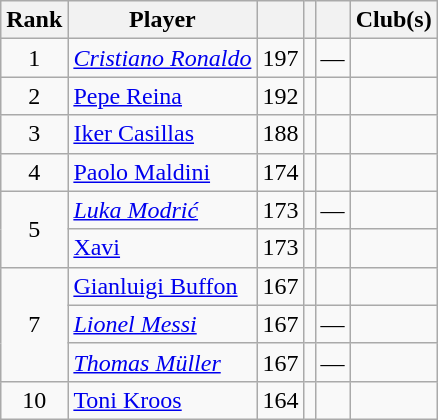<table class="wikitable">
<tr>
<th>Rank</th>
<th>Player</th>
<th></th>
<th></th>
<th></th>
<th>Club(s)</th>
</tr>
<tr>
<td align=center>1</td>
<td> <em><a href='#'>Cristiano Ronaldo</a></em></td>
<td align=center>197</td>
<td align=center></td>
<td align="center">—</td>
<td></td>
</tr>
<tr>
<td align=center>2</td>
<td> <a href='#'>Pepe Reina</a></td>
<td align=center>192</td>
<td align=center></td>
<td align=center></td>
<td></td>
</tr>
<tr>
<td align=center>3</td>
<td> <a href='#'>Iker Casillas</a></td>
<td align=center>188</td>
<td align=center></td>
<td align=center></td>
<td></td>
</tr>
<tr>
<td align=center>4</td>
<td> <a href='#'>Paolo Maldini</a></td>
<td align=center>174</td>
<td align=center></td>
<td align=center></td>
<td></td>
</tr>
<tr>
<td align=center rowspan=2>5</td>
<td> <em><a href='#'>Luka Modrić</a></em></td>
<td align=center>173</td>
<td align=center></td>
<td align=center>—</td>
<td></td>
</tr>
<tr>
<td> <a href='#'>Xavi</a></td>
<td align=center>173</td>
<td align=center></td>
<td align=center></td>
<td></td>
</tr>
<tr>
<td align=center rowspan=3>7</td>
<td> <a href='#'>Gianluigi Buffon</a></td>
<td align=center>167</td>
<td align=center></td>
<td align=center></td>
<td></td>
</tr>
<tr>
<td> <em><a href='#'>Lionel Messi</a></em></td>
<td align=center>167</td>
<td align=center></td>
<td align=center>—</td>
<td></td>
</tr>
<tr>
<td> <em><a href='#'>Thomas Müller</a></em></td>
<td align=center>167</td>
<td align=center></td>
<td align=center>—</td>
<td></td>
</tr>
<tr>
<td align=center>10</td>
<td> <a href='#'>Toni Kroos</a></td>
<td align=center>164</td>
<td align=center></td>
<td align=center></td>
<td><br></td>
</tr>
</table>
